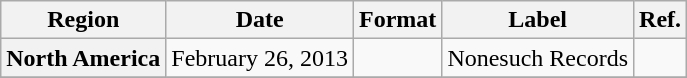<table class="wikitable plainrowheaders">
<tr>
<th scope="col">Region</th>
<th scope="col">Date</th>
<th scope="col">Format</th>
<th scope="col">Label</th>
<th scope="col">Ref.</th>
</tr>
<tr>
<th scope="row">North America</th>
<td>February 26, 2013</td>
<td></td>
<td>Nonesuch Records</td>
<td></td>
</tr>
<tr>
</tr>
</table>
